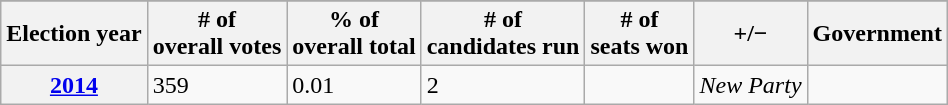<table class="wikitable plainrowheaders">
<tr>
</tr>
<tr>
<th scope="col">Election year</th>
<th scope="col"># of<br>overall votes</th>
<th scope="col">% of<br>overall total</th>
<th scope="col"># of<br>candidates run</th>
<th scope="col"># of<br>seats won</th>
<th scope="col">+/−</th>
<th scope="col">Government</th>
</tr>
<tr>
<th scope="row"><a href='#'>2014</a></th>
<td>359</td>
<td>0.01</td>
<td>2</td>
<td><small> </small></td>
<td><em>New Party</em></td>
<td></td>
</tr>
</table>
